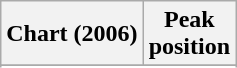<table class="wikitable sortable plainrowheaders">
<tr>
<th scope="col">Chart (2006)</th>
<th scope="col">Peak<br>position</th>
</tr>
<tr>
</tr>
<tr>
</tr>
<tr>
</tr>
<tr>
</tr>
<tr>
</tr>
<tr>
</tr>
<tr>
</tr>
<tr>
</tr>
<tr>
</tr>
<tr>
</tr>
<tr>
</tr>
<tr>
</tr>
<tr>
</tr>
<tr>
</tr>
<tr>
</tr>
<tr>
</tr>
<tr>
</tr>
<tr>
</tr>
<tr>
</tr>
<tr>
</tr>
</table>
